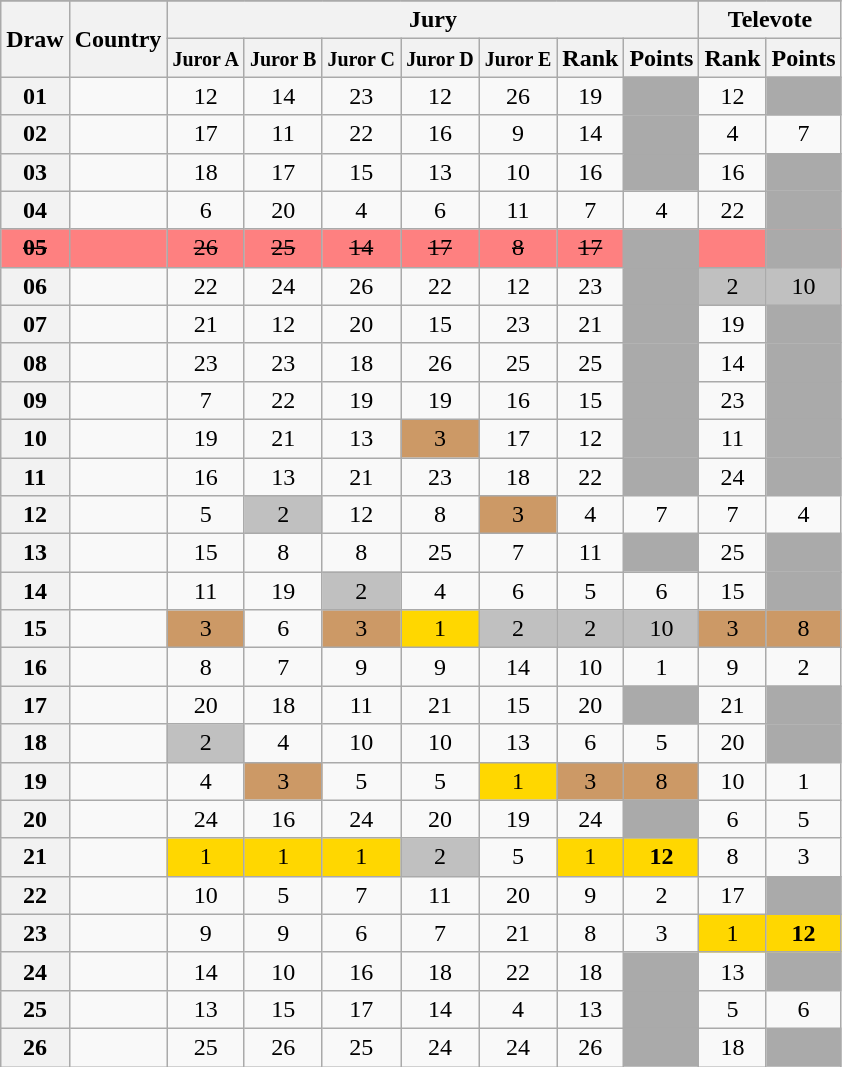<table class="sortable wikitable collapsible plainrowheaders" style="text-align:center;">
<tr>
</tr>
<tr>
<th scope="col" rowspan="2">Draw</th>
<th scope="col" rowspan="2">Country</th>
<th scope="col" colspan="7">Jury</th>
<th scope="col" colspan="2">Televote</th>
</tr>
<tr>
<th scope="col"><small>Juror A</small></th>
<th scope="col"><small>Juror B</small></th>
<th scope="col"><small>Juror C</small></th>
<th scope="col"><small>Juror D</small></th>
<th scope="col"><small>Juror E</small></th>
<th scope="col">Rank</th>
<th scope="col" class="unsortable">Points</th>
<th scope="col">Rank</th>
<th scope="col" class="unsortable">Points</th>
</tr>
<tr>
<th scope="row" style="text-align:center;">01</th>
<td style="text-align:left;"></td>
<td>12</td>
<td>14</td>
<td>23</td>
<td>12</td>
<td>26</td>
<td>19</td>
<td style="background:#AAAAAA;"></td>
<td>12</td>
<td style="background:#AAAAAA;"></td>
</tr>
<tr>
<th scope="row" style="text-align:center;">02</th>
<td style="text-align:left;"></td>
<td>17</td>
<td>11</td>
<td>22</td>
<td>16</td>
<td>9</td>
<td>14</td>
<td style="background:#AAAAAA;"></td>
<td>4</td>
<td>7</td>
</tr>
<tr>
<th scope="row" style="text-align:center;">03</th>
<td style="text-align:left;"></td>
<td>18</td>
<td>17</td>
<td>15</td>
<td>13</td>
<td>10</td>
<td>16</td>
<td style="background:#AAAAAA;"></td>
<td>16</td>
<td style="background:#AAAAAA;"></td>
</tr>
<tr>
<th scope="row" style="text-align:center;">04</th>
<td style="text-align:left;"></td>
<td>6</td>
<td>20</td>
<td>4</td>
<td>6</td>
<td>11</td>
<td>7</td>
<td>4</td>
<td>22</td>
<td style="background:#AAAAAA;"></td>
</tr>
<tr style="background:#FE8080">
<th scope="row" style="text-align:center; background:#FE8080"><s>05</s></th>
<td style="text-align:left;"><s></s> </td>
<td><s>26</s></td>
<td><s>25</s></td>
<td><s>14</s></td>
<td><s>17</s></td>
<td><s>8</s></td>
<td><s>17</s></td>
<td style="background:#AAAAAA;"></td>
<td></td>
<td style="background:#AAAAAA;"></td>
</tr>
<tr>
<th scope="row" style="text-align:center;">06</th>
<td style="text-align:left;"></td>
<td>22</td>
<td>24</td>
<td>26</td>
<td>22</td>
<td>12</td>
<td>23</td>
<td style="background:#AAAAAA;"></td>
<td style="background:silver;">2</td>
<td style="background:silver;">10</td>
</tr>
<tr>
<th scope="row" style="text-align:center;">07</th>
<td style="text-align:left;"></td>
<td>21</td>
<td>12</td>
<td>20</td>
<td>15</td>
<td>23</td>
<td>21</td>
<td style="background:#AAAAAA;"></td>
<td>19</td>
<td style="background:#AAAAAA;"></td>
</tr>
<tr>
<th scope="row" style="text-align:center;">08</th>
<td style="text-align:left;"></td>
<td>23</td>
<td>23</td>
<td>18</td>
<td>26</td>
<td>25</td>
<td>25</td>
<td style="background:#AAAAAA;"></td>
<td>14</td>
<td style="background:#AAAAAA;"></td>
</tr>
<tr>
<th scope="row" style="text-align:center;">09</th>
<td style="text-align:left;"></td>
<td>7</td>
<td>22</td>
<td>19</td>
<td>19</td>
<td>16</td>
<td>15</td>
<td style="background:#AAAAAA;"></td>
<td>23</td>
<td style="background:#AAAAAA;"></td>
</tr>
<tr>
<th scope="row" style="text-align:center;">10</th>
<td style="text-align:left;"></td>
<td>19</td>
<td>21</td>
<td>13</td>
<td style="background:#CC9966;">3</td>
<td>17</td>
<td>12</td>
<td style="background:#AAAAAA;"></td>
<td>11</td>
<td style="background:#AAAAAA;"></td>
</tr>
<tr>
<th scope="row" style="text-align:center;">11</th>
<td style="text-align:left;"></td>
<td>16</td>
<td>13</td>
<td>21</td>
<td>23</td>
<td>18</td>
<td>22</td>
<td style="background:#AAAAAA;"></td>
<td>24</td>
<td style="background:#AAAAAA;"></td>
</tr>
<tr>
<th scope="row" style="text-align:center;">12</th>
<td style="text-align:left;"></td>
<td>5</td>
<td style="background:silver;">2</td>
<td>12</td>
<td>8</td>
<td style="background:#CC9966;">3</td>
<td>4</td>
<td>7</td>
<td>7</td>
<td>4</td>
</tr>
<tr>
<th scope="row" style="text-align:center;">13</th>
<td style="text-align:left;"></td>
<td>15</td>
<td>8</td>
<td>8</td>
<td>25</td>
<td>7</td>
<td>11</td>
<td style="background:#AAAAAA;"></td>
<td>25</td>
<td style="background:#AAAAAA;"></td>
</tr>
<tr>
<th scope="row" style="text-align:center;">14</th>
<td style="text-align:left;"></td>
<td>11</td>
<td>19</td>
<td style="background:silver;">2</td>
<td>4</td>
<td>6</td>
<td>5</td>
<td>6</td>
<td>15</td>
<td style="background:#AAAAAA;"></td>
</tr>
<tr>
<th scope="row" style="text-align:center;">15</th>
<td style="text-align:left;"></td>
<td style="background:#CC9966;">3</td>
<td>6</td>
<td style="background:#CC9966;">3</td>
<td style="background:gold;">1</td>
<td style="background:silver;">2</td>
<td style="background:silver;">2</td>
<td style="background:silver;">10</td>
<td style="background:#CC9966;">3</td>
<td style="background:#CC9966;">8</td>
</tr>
<tr>
<th scope="row" style="text-align:center;">16</th>
<td style="text-align:left;"></td>
<td>8</td>
<td>7</td>
<td>9</td>
<td>9</td>
<td>14</td>
<td>10</td>
<td>1</td>
<td>9</td>
<td>2</td>
</tr>
<tr>
<th scope="row" style="text-align:center;">17</th>
<td style="text-align:left;"></td>
<td>20</td>
<td>18</td>
<td>11</td>
<td>21</td>
<td>15</td>
<td>20</td>
<td style="background:#AAAAAA;"></td>
<td>21</td>
<td style="background:#AAAAAA;"></td>
</tr>
<tr>
<th scope="row" style="text-align:center;">18</th>
<td style="text-align:left;"></td>
<td style="background:silver;">2</td>
<td>4</td>
<td>10</td>
<td>10</td>
<td>13</td>
<td>6</td>
<td>5</td>
<td>20</td>
<td style="background:#AAAAAA;"></td>
</tr>
<tr>
<th scope="row" style="text-align:center;">19</th>
<td style="text-align:left;"></td>
<td>4</td>
<td style="background:#CC9966;">3</td>
<td>5</td>
<td>5</td>
<td style="background:gold;">1</td>
<td style="background:#CC9966;">3</td>
<td style="background:#CC9966;">8</td>
<td>10</td>
<td>1</td>
</tr>
<tr>
<th scope="row" style="text-align:center;">20</th>
<td style="text-align:left;"></td>
<td>24</td>
<td>16</td>
<td>24</td>
<td>20</td>
<td>19</td>
<td>24</td>
<td style="background:#AAAAAA;"></td>
<td>6</td>
<td>5</td>
</tr>
<tr>
<th scope="row" style="text-align:center;">21</th>
<td style="text-align:left;"></td>
<td style="background:gold;">1</td>
<td style="background:gold;">1</td>
<td style="background:gold;">1</td>
<td style="background:silver;">2</td>
<td>5</td>
<td style="background:gold;">1</td>
<td style="background:gold;"><strong>12</strong></td>
<td>8</td>
<td>3</td>
</tr>
<tr>
<th scope="row" style="text-align:center;">22</th>
<td style="text-align:left;"></td>
<td>10</td>
<td>5</td>
<td>7</td>
<td>11</td>
<td>20</td>
<td>9</td>
<td>2</td>
<td>17</td>
<td style="background:#AAAAAA;"></td>
</tr>
<tr>
<th scope="row" style="text-align:center;">23</th>
<td style="text-align:left;"></td>
<td>9</td>
<td>9</td>
<td>6</td>
<td>7</td>
<td>21</td>
<td>8</td>
<td>3</td>
<td style="background:gold;">1</td>
<td style="background:gold;"><strong>12</strong></td>
</tr>
<tr>
<th scope="row" style="text-align:center;">24</th>
<td style="text-align:left;"></td>
<td>14</td>
<td>10</td>
<td>16</td>
<td>18</td>
<td>22</td>
<td>18</td>
<td style="background:#AAAAAA;"></td>
<td>13</td>
<td style="background:#AAAAAA;"></td>
</tr>
<tr>
<th scope="row" style="text-align:center;">25</th>
<td style="text-align:left;"></td>
<td>13</td>
<td>15</td>
<td>17</td>
<td>14</td>
<td>4</td>
<td>13</td>
<td style="background:#AAAAAA;"></td>
<td>5</td>
<td>6</td>
</tr>
<tr>
<th scope="row" style="text-align:center;">26</th>
<td style="text-align:left;"></td>
<td>25</td>
<td>26</td>
<td>25</td>
<td>24</td>
<td>24</td>
<td>26</td>
<td style="background:#AAAAAA;"></td>
<td>18</td>
<td style="background:#AAAAAA;"></td>
</tr>
</table>
